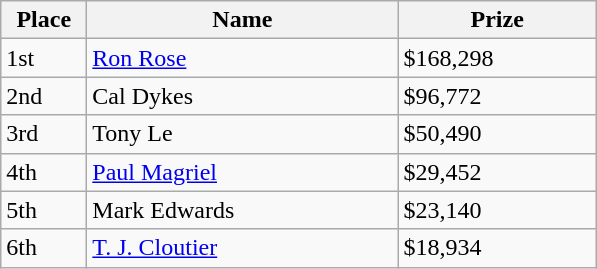<table class="wikitable">
<tr>
<th width="50">Place</th>
<th width="200">Name</th>
<th width="125">Prize</th>
</tr>
<tr>
<td>1st</td>
<td><a href='#'>Ron Rose</a></td>
<td>$168,298</td>
</tr>
<tr>
<td>2nd</td>
<td>Cal Dykes</td>
<td>$96,772</td>
</tr>
<tr>
<td>3rd</td>
<td>Tony Le</td>
<td>$50,490</td>
</tr>
<tr>
<td>4th</td>
<td><a href='#'>Paul Magriel</a></td>
<td>$29,452</td>
</tr>
<tr>
<td>5th</td>
<td>Mark Edwards</td>
<td>$23,140</td>
</tr>
<tr>
<td>6th</td>
<td><a href='#'>T. J. Cloutier</a></td>
<td>$18,934</td>
</tr>
</table>
